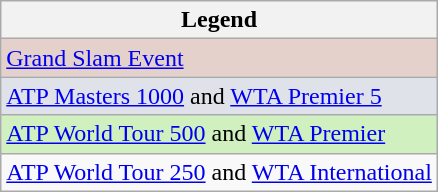<table class="wikitable">
<tr>
<th>Legend</th>
</tr>
<tr style=background:#e5d1cb;>
<td><a href='#'>Grand Slam Event</a></td>
</tr>
<tr style=background:#dfe2e9;>
<td><a href='#'>ATP Masters 1000</a> and <a href='#'>WTA Premier 5</a></td>
</tr>
<tr style=background:#d0f0c0;>
<td><a href='#'>ATP World Tour 500</a> and <a href='#'>WTA Premier</a></td>
</tr>
<tr group4style=background:#ffffff;>
<td><a href='#'>ATP World Tour 250</a> and <a href='#'>WTA International</a></td>
</tr>
</table>
